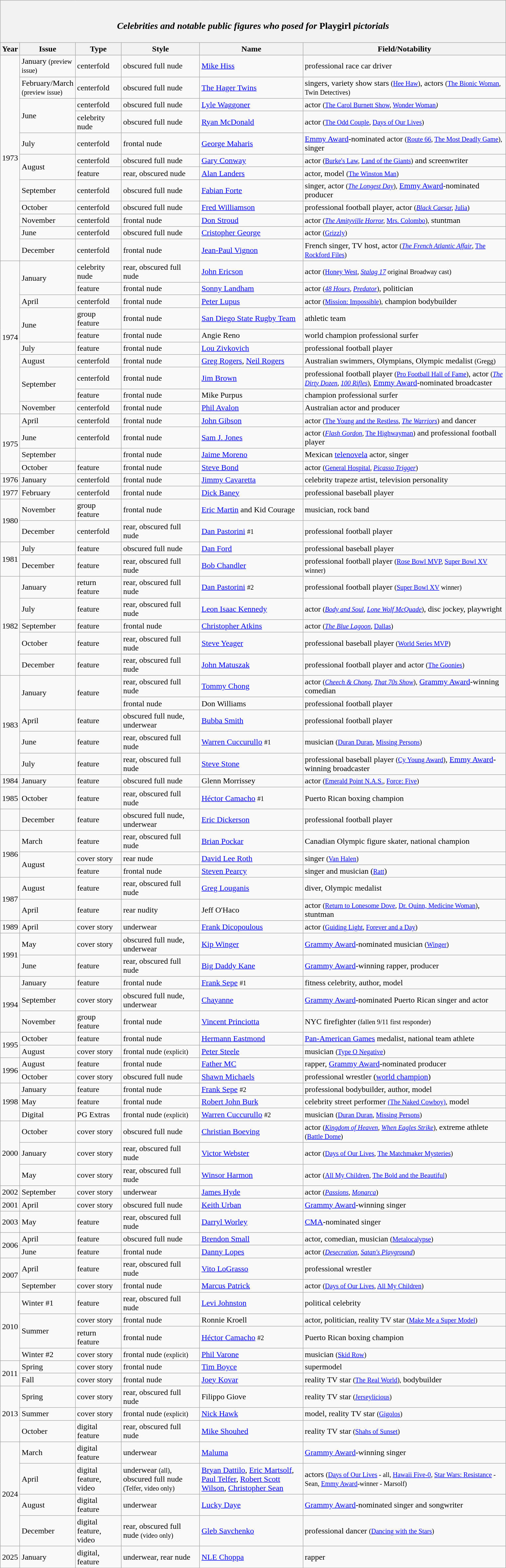<table class="wikitable">
<tr>
<th colspan="6"><br><h3><em>Celebrities and notable public figures who posed for</em> Playgirl <em>pictorials</em></h3></th>
</tr>
<tr>
<th width="10">Year</th>
<th width="80">Issue</th>
<th width="85">Type</th>
<th width="150">Style</th>
<th width="200">Name</th>
<th width="400">Field/Notability</th>
</tr>
<tr>
<td rowspan="12">1973</td>
<td>January <small>(preview issue)</small></td>
<td>centerfold</td>
<td>obscured full nude</td>
<td><a href='#'>Mike Hiss</a></td>
<td>professional race car driver</td>
</tr>
<tr>
<td>February/March<br><small>(preview issue)</small></td>
<td>centerfold</td>
<td>obscured full nude</td>
<td><a href='#'>The Hager Twins</a></td>
<td>singers, variety show stars <small>(<a href='#'>Hee Haw</a>)</small>, actors <small>(<a href='#'>The Bionic Woman</a>, Twin Detectives)</small></td>
</tr>
<tr>
<td rowspan="2">June</td>
<td>centerfold</td>
<td>obscured full nude</td>
<td><a href='#'>Lyle Waggoner</a></td>
<td>actor <small>(<a href='#'>The Carol Burnett Show</a>, <a href='#'>Wonder Woman</a><em>)</em></small></td>
</tr>
<tr>
<td>celebrity nude</td>
<td>obscured full nude</td>
<td><a href='#'>Ryan McDonald</a></td>
<td>actor <small>(<a href='#'>The Odd Couple</a>, <a href='#'>Days of Our Lives</a>)</small></td>
</tr>
<tr>
<td>July</td>
<td>centerfold</td>
<td>frontal nude</td>
<td><a href='#'>George Maharis</a></td>
<td><a href='#'>Emmy Award</a>-nominated actor <small>(<a href='#'>Route 66</a>, <a href='#'>The Most Deadly Game</a>),</small> singer</td>
</tr>
<tr>
<td rowspan="2">August</td>
<td>centerfold</td>
<td>obscured full nude</td>
<td><a href='#'>Gary Conway</a></td>
<td>actor <small>(<a href='#'>Burke's Law</a>, <a href='#'>Land of the Giants</a>)</small> and screenwriter</td>
</tr>
<tr>
<td>feature</td>
<td>rear, obscured nude</td>
<td><a href='#'>Alan Landers</a></td>
<td>actor, model <small>(<a href='#'>The Winston Man</a>)</small></td>
</tr>
<tr>
<td>September</td>
<td>centerfold</td>
<td>obscured full nude</td>
<td><a href='#'>Fabian Forte</a></td>
<td>singer, actor <small>(<a href='#'><em>The Longest Day</em></a>),</small> <a href='#'>Emmy Award</a>-nominated producer</td>
</tr>
<tr>
<td>October</td>
<td>centerfold</td>
<td>obscured full nude</td>
<td><a href='#'>Fred Williamson</a></td>
<td>professional football player, actor <small>(<em><a href='#'>Black Caesar</a>,</em> <a href='#'>Julia</a>)</small></td>
</tr>
<tr>
<td>November</td>
<td>centerfold</td>
<td>frontal nude</td>
<td><a href='#'>Don Stroud</a></td>
<td>actor <small>(<em><a href='#'>The Amityville Horror</a>,</em> <a href='#'>Mrs. Colombo</a>),</small> stuntman</td>
</tr>
<tr>
<td>June</td>
<td>centerfold</td>
<td>obscured full nude</td>
<td><a href='#'>Cristopher George</a></td>
<td>actor <small>(<a href='#'>Grizzly</a>)</small></td>
</tr>
<tr>
<td>December</td>
<td>centerfold</td>
<td>frontal nude</td>
<td><a href='#'>Jean-Paul Vignon</a></td>
<td>French singer, TV host, actor <small>(<em><a href='#'>The French Atlantic Affair</a></em>, <a href='#'>The Rockford Files</a>)</small></td>
</tr>
<tr>
<td rowspan="10">1974</td>
<td rowspan="2">January</td>
<td>celebrity nude</td>
<td>rear, obscured full nude</td>
<td><a href='#'>John Ericson</a></td>
<td>actor <small>(<a href='#'>Honey West</a><em>, <a href='#'>Stalag 17</a></em> original Broadway cast)</small></td>
</tr>
<tr>
<td>feature</td>
<td>frontal nude</td>
<td><a href='#'>Sonny Landham</a></td>
<td>actor <small>(<em><a href='#'>48 Hours</a>, <a href='#'>Predator</a></em>)</small>, politician</td>
</tr>
<tr>
<td>April</td>
<td>centerfold</td>
<td>frontal nude</td>
<td><a href='#'>Peter Lupus</a></td>
<td>actor <small>(<a href='#'>Mission: Impossible</a>),</small> champion bodybuilder</td>
</tr>
<tr>
<td rowspan="2">June</td>
<td>group feature</td>
<td>frontal nude</td>
<td><a href='#'>San Diego State Rugby Team</a></td>
<td>athletic team</td>
</tr>
<tr>
<td>feature</td>
<td>frontal nude</td>
<td>Angie Reno</td>
<td>world champion professional surfer</td>
</tr>
<tr>
<td>July</td>
<td>feature</td>
<td>frontal nude</td>
<td><a href='#'>Lou Zivkovich</a></td>
<td>professional football player</td>
</tr>
<tr>
<td>August</td>
<td>centerfold</td>
<td>frontal nude</td>
<td><a href='#'>Greg Rogers</a>, <a href='#'>Neil Rogers</a></td>
<td>Australian swimmers, Olympians, Olympic medalist <small>(Gregg)</small></td>
</tr>
<tr>
<td rowspan="2">September</td>
<td>centerfold</td>
<td>frontal nude</td>
<td><a href='#'>Jim Brown</a></td>
<td>professional football player <small>(<a href='#'>Pro Football Hall of Fame</a>)</small>, actor <small>(<em><a href='#'>The Dirty Dozen</a>, <a href='#'>100 Rifles</a></em>),</small> <a href='#'>Emmy Award</a>-nominated broadcaster</td>
</tr>
<tr>
<td>feature</td>
<td>frontal nude</td>
<td>Mike Purpus</td>
<td>champion professional surfer</td>
</tr>
<tr>
<td>November</td>
<td>centerfold</td>
<td>frontal nude</td>
<td><a href='#'>Phil Avalon</a></td>
<td>Australian actor and producer</td>
</tr>
<tr>
<td rowspan="4">1975</td>
<td>April</td>
<td>centerfold</td>
<td>frontal nude</td>
<td><a href='#'>John Gibson</a></td>
<td>actor <small>(<a href='#'>The Young and the Restless</a><em>, <a href='#'>The Warriors</a></em>)</small> and dancer</td>
</tr>
<tr>
<td>June</td>
<td>centerfold</td>
<td>frontal nude</td>
<td><a href='#'>Sam J. Jones</a></td>
<td>actor <small>(<em><a href='#'>Flash Gordon</a>,</em> <a href='#'>The Highwayman</a>)</small> and professional football player</td>
</tr>
<tr>
<td>September</td>
<td></td>
<td>frontal nude</td>
<td><a href='#'>Jaime Moreno</a></td>
<td>Mexican <a href='#'>telenovela</a> actor, singer</td>
</tr>
<tr>
<td>October</td>
<td>feature</td>
<td>frontal nude</td>
<td><a href='#'>Steve Bond</a></td>
<td>actor <small>(<a href='#'>General Hospital</a><em>, <a href='#'>Picasso Trigger</a></em>)</small></td>
</tr>
<tr>
<td>1976</td>
<td>January</td>
<td>centerfold</td>
<td>frontal nude</td>
<td><a href='#'>Jimmy Cavaretta</a></td>
<td>celebrity trapeze artist, television personality</td>
</tr>
<tr>
<td>1977</td>
<td>February</td>
<td>centerfold</td>
<td>frontal nude</td>
<td><a href='#'>Dick Baney</a></td>
<td>professional baseball player</td>
</tr>
<tr>
<td rowspan="2">1980</td>
<td>November</td>
<td>group feature</td>
<td>frontal nude</td>
<td><a href='#'>Eric Martin</a> and Kid Courage</td>
<td>musician, rock band</td>
</tr>
<tr>
<td>December</td>
<td>centerfold</td>
<td>rear, obscured full nude</td>
<td><a href='#'>Dan Pastorini</a> <small>#1</small></td>
<td>professional football player</td>
</tr>
<tr>
<td rowspan="2">1981</td>
<td>July</td>
<td>feature</td>
<td>obscured full nude</td>
<td><a href='#'>Dan Ford</a></td>
<td>professional baseball player</td>
</tr>
<tr>
<td>December</td>
<td>feature</td>
<td>rear, obscured full nude</td>
<td><a href='#'>Bob Chandler</a></td>
<td>professional football player <small>(<a href='#'>Rose Bowl MVP</a>, <a href='#'>Super Bowl XV</a> winner)</small></td>
</tr>
<tr>
<td rowspan="5">1982</td>
<td>January</td>
<td>return feature</td>
<td>rear, obscured full nude</td>
<td><a href='#'>Dan Pastorini</a> <small>#2</small></td>
<td>professional football player <small>(<a href='#'>Super Bowl XV</a> winner)</small></td>
</tr>
<tr>
<td>July</td>
<td>feature</td>
<td>rear, obscured full nude</td>
<td><a href='#'>Leon Isaac Kennedy</a></td>
<td>actor <small>(<em><a href='#'>Body and Soul</a>, <a href='#'>Lone Wolf McQuade</a></em>)</small>, disc jockey, playwright</td>
</tr>
<tr>
<td>September</td>
<td>feature</td>
<td>frontal nude</td>
<td><a href='#'>Christopher Atkins</a></td>
<td>actor <small>(<em><a href='#'>The Blue Lagoon</a>,</em> <a href='#'>Dallas</a>)</small></td>
</tr>
<tr>
<td>October</td>
<td>feature</td>
<td>rear, obscured full nude</td>
<td><a href='#'>Steve Yeager</a></td>
<td>professional baseball player <small>(<a href='#'>World Series MVP</a>)</small></td>
</tr>
<tr>
<td>December</td>
<td>feature</td>
<td>rear, obscured full nude</td>
<td><a href='#'>John Matuszak</a></td>
<td>professional football player and actor <small>(<a href='#'>The Goonies</a>)</small></td>
</tr>
<tr>
<td rowspan="5">1983</td>
<td rowspan="2">January</td>
<td rowspan="2">feature</td>
<td>rear, obscured full nude</td>
<td><a href='#'>Tommy Chong</a></td>
<td>actor <small>(<em><a href='#'>Cheech & Chong</a>, <a href='#'>That 70s Show</a></em>),</small> <a href='#'>Grammy Award</a>-winning comedian</td>
</tr>
<tr>
<td>frontal nude</td>
<td>Don Williams</td>
<td>professional football player</td>
</tr>
<tr>
<td>April</td>
<td>feature</td>
<td>obscured full nude, underwear</td>
<td><a href='#'>Bubba Smith</a></td>
<td>professional football player</td>
</tr>
<tr>
<td>June</td>
<td>feature</td>
<td>rear, obscured full nude</td>
<td><a href='#'>Warren Cuccurullo</a> <small>#1</small></td>
<td>musician <small>(<a href='#'>Duran Duran</a>, <a href='#'>Missing Persons</a>)</small></td>
</tr>
<tr>
<td>July</td>
<td>feature</td>
<td>rear, obscured full nude</td>
<td><a href='#'>Steve Stone</a></td>
<td>professional baseball player <small>(<a href='#'>Cy Young Award</a>)</small>, <a href='#'>Emmy Award</a>-winning broadcaster</td>
</tr>
<tr>
<td>1984</td>
<td>January</td>
<td>feature</td>
<td>obscured full nude</td>
<td>Glenn Morrissey</td>
<td>actor <small>(<a href='#'>Emerald Point N.A.S.</a>, <a href='#'>Force: Five</a>)</small></td>
</tr>
<tr>
<td>1985</td>
<td>October</td>
<td>feature</td>
<td>rear, obscured full nude</td>
<td><a href='#'>Héctor Camacho</a> <small>#1</small></td>
<td>Puerto Rican boxing champion</td>
</tr>
<tr>
<td></td>
<td>December</td>
<td>feature</td>
<td>obscured full nude, underwear</td>
<td><a href='#'>Eric Dickerson</a></td>
<td>professional football player</td>
</tr>
<tr>
<td rowspan="3">1986</td>
<td>March</td>
<td>feature</td>
<td>rear, obscured full nude</td>
<td><a href='#'>Brian Pockar</a></td>
<td>Canadian Olympic figure skater, national champion</td>
</tr>
<tr>
<td rowspan="2">August</td>
<td>cover story</td>
<td>rear nude</td>
<td><a href='#'>David Lee Roth</a></td>
<td>singer <small>(<a href='#'>Van Halen</a>)</small></td>
</tr>
<tr>
<td>feature</td>
<td>frontal nude</td>
<td><a href='#'>Steven Pearcy</a></td>
<td>singer and musician (<small><a href='#'>Ratt</a></small>)</td>
</tr>
<tr>
<td rowspan="2">1987</td>
<td>August</td>
<td>feature</td>
<td>rear, obscured full nude</td>
<td><a href='#'>Greg Louganis</a></td>
<td>diver, Olympic medalist</td>
</tr>
<tr>
<td>April</td>
<td>feature</td>
<td>rear nudity</td>
<td>Jeff O'Haco</td>
<td>actor <small>(<a href='#'>Return to Lonesome Dove</a>, <a href='#'>Dr. Quinn, Medicine Woman</a>)</small>, stuntman</td>
</tr>
<tr>
<td>1989</td>
<td>April</td>
<td>cover story</td>
<td>underwear</td>
<td><a href='#'>Frank Dicopoulous</a></td>
<td>actor <small>(<a href='#'>Guiding Light</a>, <a href='#'>Forever and a Day</a>)</small></td>
</tr>
<tr>
<td rowspan="2">1991</td>
<td>May</td>
<td>cover story</td>
<td>obscured full nude, underwear</td>
<td><a href='#'>Kip Winger</a></td>
<td><a href='#'>Grammy Award</a>-nominated musician <small>(<a href='#'>Winger</a>)</small></td>
</tr>
<tr>
<td>June</td>
<td>feature</td>
<td>rear, obscured full nude</td>
<td><a href='#'>Big Daddy Kane</a></td>
<td><a href='#'>Grammy Award</a>-winning rapper, producer</td>
</tr>
<tr>
<td rowspan="3">1994</td>
<td>January</td>
<td>feature</td>
<td>frontal nude</td>
<td><a href='#'>Frank Sepe</a> <small>#1</small></td>
<td>fitness celebrity, author, model</td>
</tr>
<tr>
<td>September</td>
<td>cover story</td>
<td>obscured full nude, underwear</td>
<td><a href='#'>Chayanne</a></td>
<td><a href='#'>Grammy Award</a>-nominated Puerto Rican singer and actor</td>
</tr>
<tr>
<td>November</td>
<td>group feature</td>
<td>frontal nude</td>
<td><a href='#'>Vincent Princiotta</a></td>
<td>NYC firefighter <small>(fallen 9/11 first responder)</small></td>
</tr>
<tr>
<td rowspan="2">1995</td>
<td>October</td>
<td>feature</td>
<td>frontal nude</td>
<td><a href='#'>Hermann Eastmond</a></td>
<td><a href='#'>Pan-American Games</a> medalist, national team athlete</td>
</tr>
<tr>
<td>August</td>
<td>cover story</td>
<td>frontal nude <small>(explicit)</small></td>
<td><a href='#'>Peter Steele</a></td>
<td>musician <small>(<a href='#'>Type O Negative</a>)</small></td>
</tr>
<tr>
<td rowspan="2">1996</td>
<td>August</td>
<td>feature</td>
<td>frontal nude</td>
<td><a href='#'>Father MC</a></td>
<td>rapper, <a href='#'>Grammy Award</a>-nominated producer</td>
</tr>
<tr>
<td>October</td>
<td>cover story</td>
<td>obscured full nude</td>
<td><a href='#'>Shawn Michaels</a></td>
<td>professional wrestler (<a href='#'>world champion</a>)</td>
</tr>
<tr>
<td rowspan="3">1998</td>
<td>January</td>
<td>feature</td>
<td>frontal nude</td>
<td><a href='#'>Frank Sepe</a> <small>#2</small></td>
<td>professional bodybuilder, author, model</td>
</tr>
<tr>
<td>May</td>
<td>feature</td>
<td>frontal nude</td>
<td><a href='#'>Robert John Burk</a></td>
<td>celebrity street performer <small><a href='#'>(The Naked Cowboy)</a>,</small> model</td>
</tr>
<tr>
<td>Digital</td>
<td>PG Extras</td>
<td>frontal nude <small>(explicit)</small></td>
<td><a href='#'>Warren Cuccurullo</a> <small>#2</small></td>
<td>musician <small>(<a href='#'>Duran Duran</a>, <a href='#'>Missing Persons</a>)</small></td>
</tr>
<tr>
<td rowspan="3">2000</td>
<td>October</td>
<td>cover story</td>
<td>obscured full nude</td>
<td><a href='#'>Christian Boeving</a></td>
<td>actor <small>(<em><a href='#'>Kingdom of Heaven</a>, <a href='#'>When Eagles Strike</a></em>),</small> extreme athlete <small>(<a href='#'>Battle Dome</a>)</small></td>
</tr>
<tr>
<td>January</td>
<td>cover story</td>
<td>rear, obscured full nude</td>
<td><a href='#'>Victor Webster</a></td>
<td>actor <small>(<a href='#'>Days of Our Lives</a>, <a href='#'>The Matchmaker Mysteries</a>)</small></td>
</tr>
<tr>
<td>May</td>
<td>cover story</td>
<td>rear, obscured full nude</td>
<td><a href='#'>Winsor Harmon</a></td>
<td>actor <small>(<a href='#'>All My Children</a>, <a href='#'>The Bold and the Beautiful</a>)</small></td>
</tr>
<tr>
<td>2002</td>
<td>September</td>
<td>cover story</td>
<td>underwear</td>
<td><a href='#'>James Hyde</a></td>
<td>actor <small>(<em><a href='#'>Passions</a>,</em> <em><a href='#'>Monarca</a></em>)</small></td>
</tr>
<tr>
<td>2001</td>
<td>April</td>
<td>cover story</td>
<td>obscured full nude</td>
<td><a href='#'>Keith Urban</a></td>
<td><a href='#'>Grammy Award</a>-winning singer</td>
</tr>
<tr>
<td>2003</td>
<td>May</td>
<td>feature</td>
<td>rear, obscured full nude</td>
<td><a href='#'>Darryl Worley</a></td>
<td><a href='#'>CMA</a>-nominated singer</td>
</tr>
<tr>
<td rowspan="2">2006</td>
<td>April</td>
<td>feature</td>
<td>obscured full nude</td>
<td><a href='#'>Brendon Small</a></td>
<td>actor, comedian, musician <small>(<a href='#'>Metalocalypse</a>)</small></td>
</tr>
<tr>
<td>June</td>
<td>feature</td>
<td>frontal nude</td>
<td><a href='#'>Danny Lopes</a></td>
<td>actor <small>(<em><a href='#'>Desecration</a>, <a href='#'>Satan's Playground</a></em>)</small></td>
</tr>
<tr>
<td rowspan="2">2007</td>
<td>April</td>
<td>feature</td>
<td>rear, obscured full nude</td>
<td><a href='#'>Vito LoGrasso</a></td>
<td>professional wrestler</td>
</tr>
<tr>
<td>September</td>
<td>cover story</td>
<td>frontal nude</td>
<td><a href='#'>Marcus Patrick</a></td>
<td>actor <small>(<a href='#'>Days of Our Lives</a>, <a href='#'>All My Children</a>)</small></td>
</tr>
<tr>
<td rowspan="4">2010</td>
<td>Winter #1</td>
<td>feature</td>
<td>rear, obscured full nude</td>
<td><a href='#'>Levi Johnston</a></td>
<td>political celebrity</td>
</tr>
<tr>
<td rowspan="2">Summer</td>
<td>cover story</td>
<td>frontal nude</td>
<td>Ronnie Kroell</td>
<td>actor, politician, reality TV star <small>(<a href='#'>Make Me a Super Model</a>)</small></td>
</tr>
<tr>
<td>return feature</td>
<td>frontal nude</td>
<td><a href='#'>Héctor Camacho</a> <small>#2</small></td>
<td>Puerto Rican boxing champion</td>
</tr>
<tr>
<td>Winter #2</td>
<td>cover story</td>
<td>frontal nude <small>(explicit)</small></td>
<td><a href='#'>Phil Varone</a></td>
<td>musician <small>(<a href='#'>Skid Row</a>)</small></td>
</tr>
<tr>
<td rowspan="2">2011</td>
<td>Spring</td>
<td>cover story</td>
<td>frontal nude</td>
<td><a href='#'>Tim Boyce</a></td>
<td>supermodel</td>
</tr>
<tr>
<td>Fall</td>
<td>cover story</td>
<td>frontal nude</td>
<td><a href='#'>Joey Kovar</a></td>
<td>reality TV star <small>(<a href='#'>The Real World</a>),</small> bodybuilder</td>
</tr>
<tr>
<td rowspan="3">2013</td>
<td>Spring</td>
<td>cover story</td>
<td>rear, obscured full nude</td>
<td>Filippo Giove</td>
<td>reality TV star <small>(<a href='#'>Jerseylicious</a>)</small></td>
</tr>
<tr>
<td>Summer</td>
<td>cover story</td>
<td>frontal nude <small>(explicit)</small></td>
<td><a href='#'>Nick Hawk</a></td>
<td>model, reality TV star <small>(<a href='#'>Gigolos</a>)</small></td>
</tr>
<tr>
<td>October</td>
<td>digital feature</td>
<td>rear, obscured full nude</td>
<td><a href='#'>Mike Shouhed</a></td>
<td>reality TV star <small>(<a href='#'>Shahs of Sunset</a>)</small></td>
</tr>
<tr>
<td rowspan="4">2024</td>
<td>March</td>
<td>digital feature</td>
<td>underwear</td>
<td><a href='#'>Maluma</a></td>
<td><a href='#'>Grammy Award</a>-winning singer</td>
</tr>
<tr>
<td>April</td>
<td>digital feature, video</td>
<td>underwear <small>(all)</small>, obscured full nude <small>(Telfer, video only)</small></td>
<td><a href='#'>Bryan Dattilo</a>, <a href='#'>Eric Martsolf</a>, <a href='#'>Paul Telfer</a>, <a href='#'>Robert Scott Wilson</a>, <a href='#'>Christopher Sean</a></td>
<td>actors <small>(<a href='#'>Days of Our Lives</a> - all, <a href='#'>Hawaii Five-0</a>, <a href='#'>Star Wars: Resistance</a> - Sean, <a href='#'>Emmy Award</a>-winner - Marsolf)</small></td>
</tr>
<tr>
<td>August</td>
<td>digital feature</td>
<td>underwear</td>
<td><a href='#'>Lucky Daye</a></td>
<td><a href='#'>Grammy Award</a>-nominated singer and songwriter</td>
</tr>
<tr>
<td>December</td>
<td>digital feature, video</td>
<td>rear, obscured full nude <small>(video only)</small></td>
<td><a href='#'>Gleb Savchenko</a></td>
<td>professional dancer <small>(<a href='#'>Dancing with the Stars</a>)</small></td>
</tr>
<tr>
<td>2025</td>
<td>January</td>
<td>digital, feature</td>
<td>underwear, rear nude</td>
<td><a href='#'>NLE Choppa</a></td>
<td>rapper</td>
</tr>
</table>
